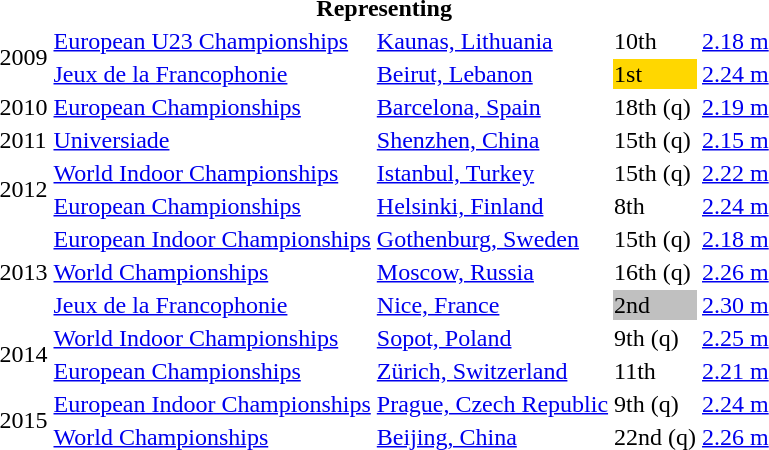<table>
<tr>
<th colspan="6">Representing </th>
</tr>
<tr>
<td rowspan=2>2009</td>
<td><a href='#'>European U23 Championships</a></td>
<td><a href='#'>Kaunas, Lithuania</a></td>
<td>10th</td>
<td><a href='#'>2.18 m</a></td>
</tr>
<tr>
<td><a href='#'>Jeux de la Francophonie</a></td>
<td><a href='#'>Beirut, Lebanon</a></td>
<td bgcolor=gold>1st</td>
<td><a href='#'>2.24 m</a></td>
</tr>
<tr>
<td>2010</td>
<td><a href='#'>European Championships</a></td>
<td><a href='#'>Barcelona, Spain</a></td>
<td>18th (q)</td>
<td><a href='#'>2.19 m</a></td>
</tr>
<tr>
<td>2011</td>
<td><a href='#'>Universiade</a></td>
<td><a href='#'>Shenzhen, China</a></td>
<td>15th (q)</td>
<td><a href='#'>2.15 m</a></td>
</tr>
<tr>
<td rowspan=2>2012</td>
<td><a href='#'>World Indoor Championships</a></td>
<td><a href='#'>Istanbul, Turkey</a></td>
<td>15th (q)</td>
<td><a href='#'>2.22 m</a></td>
</tr>
<tr>
<td><a href='#'>European Championships</a></td>
<td><a href='#'>Helsinki, Finland</a></td>
<td>8th</td>
<td><a href='#'>2.24 m</a></td>
</tr>
<tr>
<td rowspan=3>2013</td>
<td><a href='#'>European Indoor Championships</a></td>
<td><a href='#'>Gothenburg, Sweden</a></td>
<td>15th (q)</td>
<td><a href='#'>2.18 m</a></td>
</tr>
<tr>
<td><a href='#'>World Championships</a></td>
<td><a href='#'>Moscow, Russia</a></td>
<td>16th (q)</td>
<td><a href='#'>2.26 m</a></td>
</tr>
<tr>
<td><a href='#'>Jeux de la Francophonie</a></td>
<td><a href='#'>Nice, France</a></td>
<td bgcolor=silver>2nd</td>
<td><a href='#'>2.30 m</a></td>
</tr>
<tr>
<td rowspan=2>2014</td>
<td><a href='#'>World Indoor Championships</a></td>
<td><a href='#'>Sopot, Poland</a></td>
<td>9th (q)</td>
<td><a href='#'>2.25 m</a></td>
</tr>
<tr>
<td><a href='#'>European Championships</a></td>
<td><a href='#'>Zürich, Switzerland</a></td>
<td>11th</td>
<td><a href='#'>2.21 m</a></td>
</tr>
<tr>
<td rowspan=2>2015</td>
<td><a href='#'>European Indoor Championships</a></td>
<td><a href='#'>Prague, Czech Republic</a></td>
<td>9th (q)</td>
<td><a href='#'>2.24 m</a></td>
</tr>
<tr>
<td><a href='#'>World Championships</a></td>
<td><a href='#'>Beijing, China</a></td>
<td>22nd (q)</td>
<td><a href='#'>2.26 m</a></td>
</tr>
</table>
